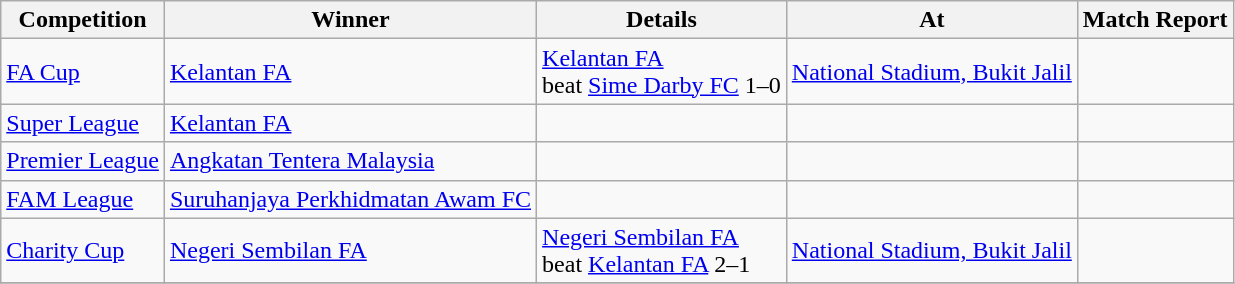<table class="wikitable">
<tr>
<th>Competition</th>
<th>Winner</th>
<th>Details</th>
<th>At</th>
<th>Match Report</th>
</tr>
<tr>
<td><a href='#'>FA Cup</a></td>
<td><a href='#'>Kelantan FA</a></td>
<td><a href='#'>Kelantan FA</a><br>beat <a href='#'>Sime Darby FC</a> 1–0</td>
<td><a href='#'>National Stadium, Bukit Jalil</a></td>
<td></td>
</tr>
<tr>
<td><a href='#'>Super League</a></td>
<td><a href='#'>Kelantan FA</a></td>
<td></td>
<td></td>
<td></td>
</tr>
<tr>
<td><a href='#'>Premier League</a></td>
<td><a href='#'>Angkatan Tentera Malaysia</a></td>
<td></td>
<td></td>
</tr>
<tr>
<td><a href='#'>FAM League</a></td>
<td><a href='#'>Suruhanjaya Perkhidmatan Awam FC</a></td>
<td></td>
<td></td>
<td></td>
</tr>
<tr>
<td><a href='#'>Charity Cup</a></td>
<td><a href='#'>Negeri Sembilan FA</a></td>
<td><a href='#'>Negeri Sembilan FA</a><br>beat <a href='#'>Kelantan FA</a> 2–1</td>
<td><a href='#'>National Stadium, Bukit Jalil</a></td>
<td></td>
</tr>
<tr>
</tr>
</table>
